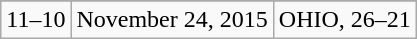<table class="wikitable">
<tr align="center">
</tr>
<tr align="center">
<td>11–10</td>
<td>November 24, 2015</td>
<td>OHIO, 26–21</td>
</tr>
</table>
